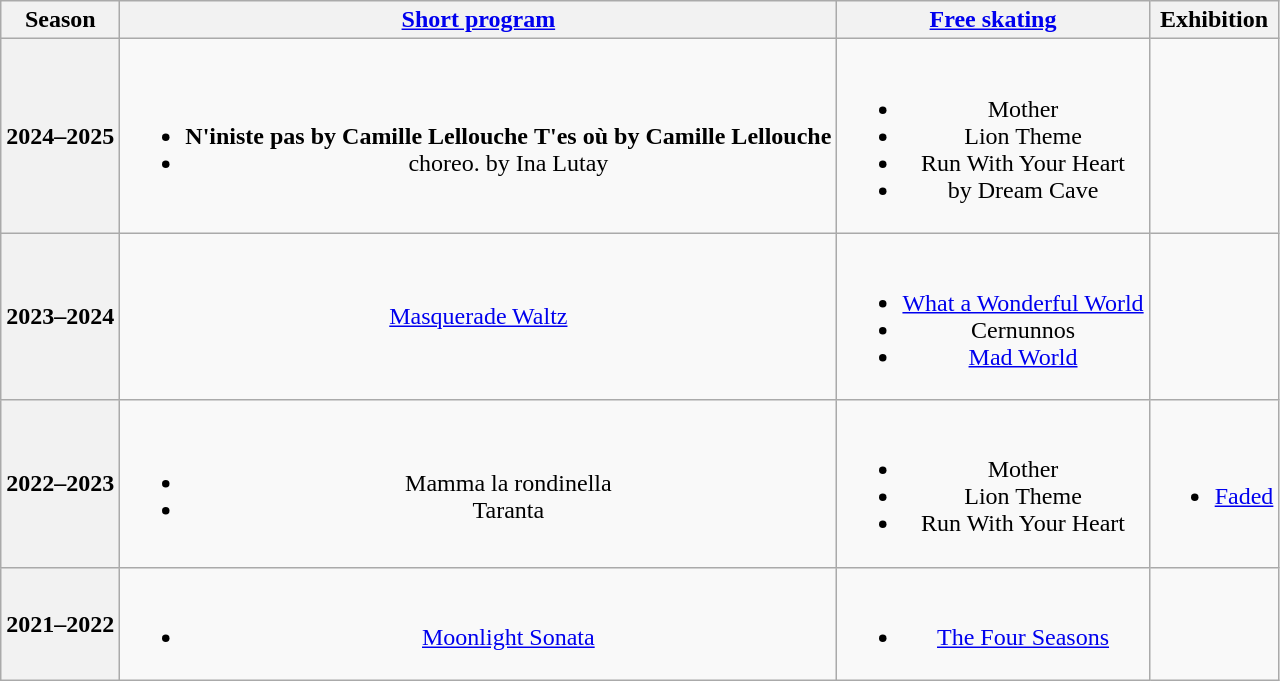<table class="wikitable" style="text-align:center">
<tr>
<th>Season</th>
<th><a href='#'>Short program</a></th>
<th><a href='#'>Free skating</a></th>
<th>Exhibition</th>
</tr>
<tr>
<th>2024–2025 <br> </th>
<td><br><ul><li><strong>N'iniste pas by Camille Lellouche</strong> <strong>T'es où by Camille Lellouche</strong></li><li>choreo. by Ina Lutay</li></ul></td>
<td><br><ul><li>Mother</li><li>Lion Theme <br> </li><li>Run With Your Heart</li><li>by Dream Cave<br></li></ul></td>
</tr>
<tr>
<th>2023–2024 <br> </th>
<td><a href='#'>Masquerade Waltz</a> <br> </td>
<td><br><ul><li><a href='#'>What a Wonderful World</a> <br></li><li>Cernunnos <br></li><li><a href='#'>Mad World</a> <br> </li></ul></td>
<td></td>
</tr>
<tr>
<th>2022–2023</th>
<td><br><ul><li>Mamma la rondinella</li><li>Taranta <br> </li></ul></td>
<td><br><ul><li>Mother</li><li>Lion Theme <br> </li><li>Run With Your Heart <br> </li></ul></td>
<td><br><ul><li><a href='#'>Faded</a> <br></li></ul></td>
</tr>
<tr>
<th>2021–2022</th>
<td><br><ul><li><a href='#'>Moonlight Sonata</a> <br> </li></ul></td>
<td><br><ul><li><a href='#'>The Four Seasons</a> <br> </li></ul></td>
<td></td>
</tr>
</table>
